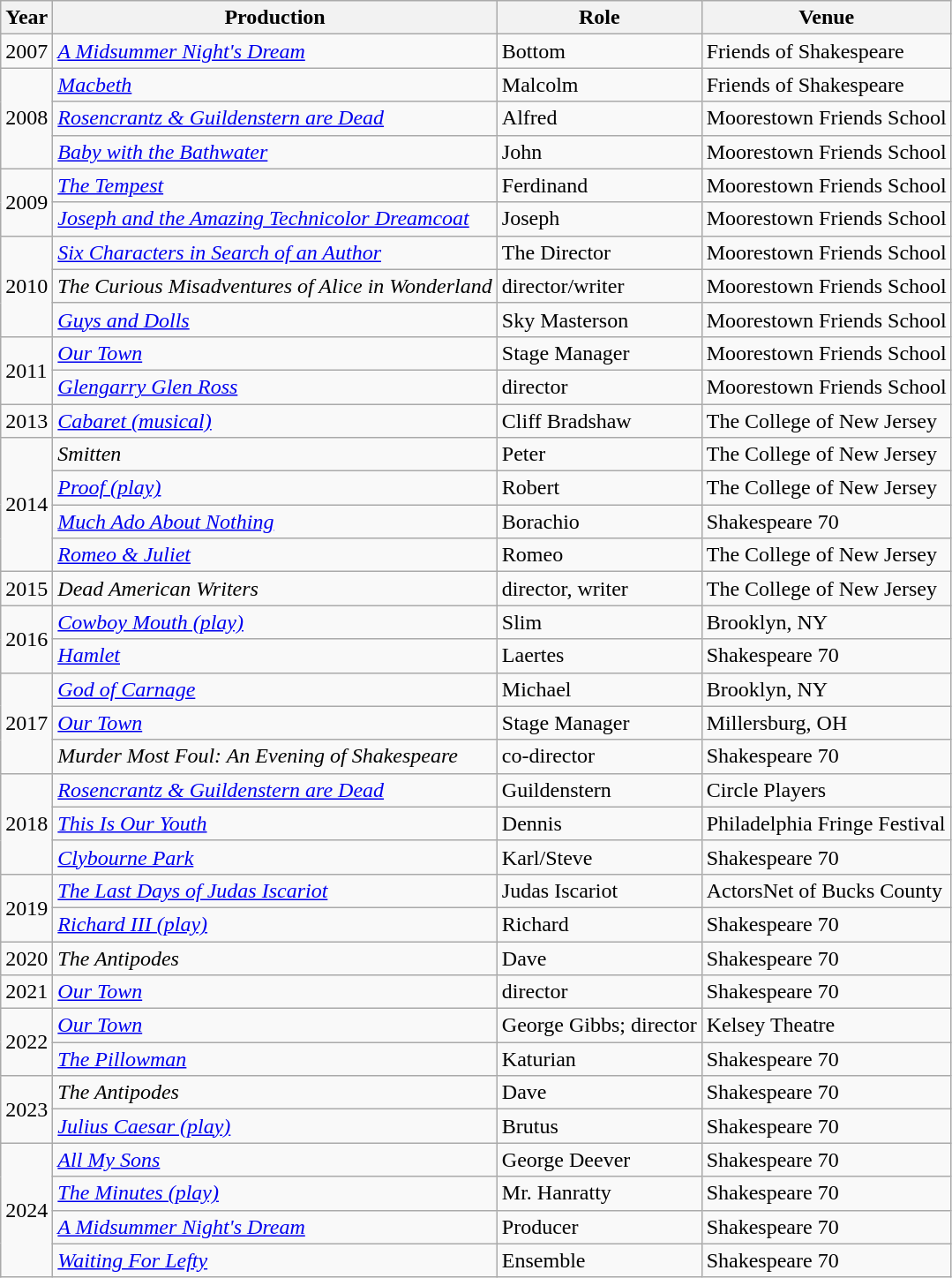<table class="wikitable sortable">
<tr>
<th>Year</th>
<th>Production</th>
<th>Role</th>
<th>Venue</th>
</tr>
<tr>
<td>2007</td>
<td><em><a href='#'>A Midsummer Night's Dream</a></em></td>
<td>Bottom</td>
<td>Friends of Shakespeare</td>
</tr>
<tr>
<td rowspan=3>2008</td>
<td><em><a href='#'>Macbeth</a></em></td>
<td>Malcolm</td>
<td>Friends of Shakespeare</td>
</tr>
<tr>
<td><em><a href='#'>Rosencrantz & Guildenstern are Dead</a></em></td>
<td>Alfred</td>
<td>Moorestown Friends School</td>
</tr>
<tr>
<td><em><a href='#'>Baby with the Bathwater</a></em></td>
<td>John</td>
<td>Moorestown Friends School</td>
</tr>
<tr>
<td rowspan=2>2009</td>
<td><em><a href='#'>The Tempest</a></em></td>
<td>Ferdinand</td>
<td>Moorestown Friends School</td>
</tr>
<tr>
<td><em><a href='#'>Joseph and the Amazing Technicolor Dreamcoat</a></em></td>
<td>Joseph</td>
<td>Moorestown Friends School</td>
</tr>
<tr>
<td rowspan=3>2010</td>
<td><em><a href='#'>Six Characters in Search of an Author</a></em></td>
<td>The Director</td>
<td>Moorestown Friends School</td>
</tr>
<tr>
<td><em>The Curious Misadventures of Alice in Wonderland</em></td>
<td>director/writer</td>
<td>Moorestown Friends School</td>
</tr>
<tr>
<td><em><a href='#'>Guys and Dolls</a></em></td>
<td>Sky Masterson</td>
<td>Moorestown Friends School</td>
</tr>
<tr>
<td rowspan=2>2011</td>
<td><em><a href='#'>Our Town</a></em></td>
<td>Stage Manager</td>
<td>Moorestown Friends School</td>
</tr>
<tr>
<td><em><a href='#'>Glengarry Glen Ross</a></em></td>
<td>director</td>
<td>Moorestown Friends School</td>
</tr>
<tr>
<td>2013</td>
<td><em><a href='#'>Cabaret (musical)</a></em></td>
<td>Cliff Bradshaw</td>
<td>The College of New Jersey</td>
</tr>
<tr>
<td rowspan=4>2014</td>
<td><em>Smitten</em></td>
<td>Peter</td>
<td>The College of New Jersey</td>
</tr>
<tr>
<td><em><a href='#'>Proof (play)</a></em></td>
<td>Robert</td>
<td>The College of New Jersey</td>
</tr>
<tr>
<td><em><a href='#'>Much Ado About Nothing</a></em></td>
<td>Borachio</td>
<td>Shakespeare 70</td>
</tr>
<tr>
<td><em><a href='#'>Romeo & Juliet</a></em></td>
<td>Romeo</td>
<td>The College of New Jersey</td>
</tr>
<tr>
<td>2015</td>
<td><em>Dead American Writers</em></td>
<td>director, writer</td>
<td>The College of New Jersey</td>
</tr>
<tr>
<td rowspan=2>2016</td>
<td><em><a href='#'>Cowboy Mouth (play)</a></em></td>
<td>Slim</td>
<td>Brooklyn, NY</td>
</tr>
<tr>
<td><em><a href='#'>Hamlet</a></em></td>
<td>Laertes</td>
<td>Shakespeare 70</td>
</tr>
<tr>
<td rowspan=3>2017</td>
<td><em><a href='#'>God of Carnage</a></em></td>
<td>Michael</td>
<td>Brooklyn, NY</td>
</tr>
<tr>
<td><em><a href='#'>Our Town</a></em></td>
<td>Stage Manager</td>
<td>Millersburg, OH</td>
</tr>
<tr>
<td><em>Murder Most Foul: An Evening of Shakespeare</em></td>
<td>co-director</td>
<td>Shakespeare 70</td>
</tr>
<tr>
<td rowspan=3>2018</td>
<td><em><a href='#'>Rosencrantz & Guildenstern are Dead</a></em></td>
<td>Guildenstern</td>
<td>Circle Players</td>
</tr>
<tr>
<td><em><a href='#'>This Is Our Youth</a></em></td>
<td>Dennis</td>
<td>Philadelphia Fringe Festival</td>
</tr>
<tr>
<td><em><a href='#'>Clybourne Park</a></em></td>
<td>Karl/Steve</td>
<td>Shakespeare 70</td>
</tr>
<tr>
<td rowspan=2>2019</td>
<td><em><a href='#'>The Last Days of Judas Iscariot</a></em></td>
<td>Judas Iscariot</td>
<td>ActorsNet of Bucks County</td>
</tr>
<tr>
<td><em><a href='#'>Richard III (play)</a></em></td>
<td>Richard</td>
<td>Shakespeare 70</td>
</tr>
<tr>
<td>2020</td>
<td><em>The Antipodes</em></td>
<td>Dave</td>
<td>Shakespeare 70</td>
</tr>
<tr>
<td>2021</td>
<td><em><a href='#'>Our Town</a></em></td>
<td>director</td>
<td>Shakespeare 70</td>
</tr>
<tr>
<td rowspan=2>2022</td>
<td><em><a href='#'>Our Town</a></em></td>
<td>George Gibbs; director</td>
<td>Kelsey Theatre</td>
</tr>
<tr>
<td><em><a href='#'>The Pillowman</a></em></td>
<td>Katurian</td>
<td>Shakespeare 70</td>
</tr>
<tr>
<td rowspan=2>2023</td>
<td><em>The Antipodes</em></td>
<td>Dave</td>
<td>Shakespeare 70</td>
</tr>
<tr>
<td><em><a href='#'>Julius Caesar (play)</a></em></td>
<td>Brutus</td>
<td>Shakespeare 70</td>
</tr>
<tr>
<td rowspan=4>2024</td>
<td><em><a href='#'>All My Sons</a></em></td>
<td>George Deever</td>
<td>Shakespeare 70</td>
</tr>
<tr>
<td><em><a href='#'>The Minutes (play)</a></em></td>
<td>Mr. Hanratty</td>
<td>Shakespeare 70</td>
</tr>
<tr>
<td><em><a href='#'>A Midsummer Night's Dream</a></em></td>
<td>Producer</td>
<td>Shakespeare 70</td>
</tr>
<tr>
<td><em><a href='#'>Waiting For Lefty</a></em></td>
<td>Ensemble</td>
<td>Shakespeare 70</td>
</tr>
</table>
